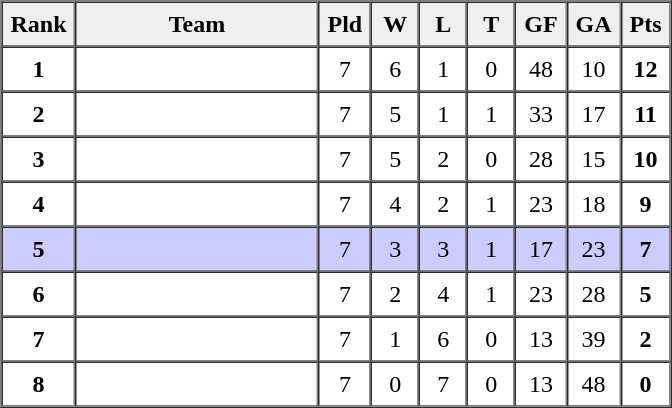<table border=1 cellpadding=5 cellspacing=0>
<tr>
<th bgcolor="#efefef" width="20">Rank</th>
<th bgcolor="#efefef" width="150">Team</th>
<th bgcolor="#efefef" width="20">Pld</th>
<th bgcolor="#efefef" width="20">W</th>
<th bgcolor="#efefef" width="20">L</th>
<th bgcolor="#efefef" width="20">T</th>
<th bgcolor="#efefef" width="20">GF</th>
<th bgcolor="#efefef" width="20">GA</th>
<th bgcolor="#efefef" width="20">Pts</th>
</tr>
<tr align=center>
<td><strong>1</strong></td>
<td align=left></td>
<td>7</td>
<td>6</td>
<td>1</td>
<td>0</td>
<td>48</td>
<td>10</td>
<td><strong>12</strong></td>
</tr>
<tr align=center>
<td><strong>2</strong></td>
<td align=left></td>
<td>7</td>
<td>5</td>
<td>1</td>
<td>1</td>
<td>33</td>
<td>17</td>
<td><strong>11</strong></td>
</tr>
<tr align=center>
<td><strong>3</strong></td>
<td align=left></td>
<td>7</td>
<td>5</td>
<td>2</td>
<td>0</td>
<td>28</td>
<td>15</td>
<td><strong>10</strong></td>
</tr>
<tr align=center>
<td><strong>4</strong></td>
<td align=left></td>
<td>7</td>
<td>4</td>
<td>2</td>
<td>1</td>
<td>23</td>
<td>18</td>
<td><strong>9</strong></td>
</tr>
<tr align=center bgcolor="ccccff">
<td><strong>5</strong></td>
<td align=left></td>
<td>7</td>
<td>3</td>
<td>3</td>
<td>1</td>
<td>17</td>
<td>23</td>
<td><strong>7</strong></td>
</tr>
<tr align=center>
<td><strong>6</strong></td>
<td align=left></td>
<td>7</td>
<td>2</td>
<td>4</td>
<td>1</td>
<td>23</td>
<td>28</td>
<td><strong>5</strong></td>
</tr>
<tr align=center>
<td><strong>7</strong></td>
<td align=left></td>
<td>7</td>
<td>1</td>
<td>6</td>
<td>0</td>
<td>13</td>
<td>39</td>
<td><strong>2</strong></td>
</tr>
<tr align=center>
<td><strong>8</strong></td>
<td align=left></td>
<td>7</td>
<td>0</td>
<td>7</td>
<td>0</td>
<td>13</td>
<td>48</td>
<td><strong>0</strong></td>
</tr>
</table>
